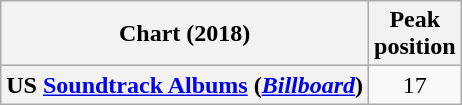<table class="wikitable plainrowheaders sortable" style="text-align:center">
<tr>
<th scope="col">Chart (2018)</th>
<th scope="col">Peak<br>position</th>
</tr>
<tr>
<th scope="row">US <a href='#'>Soundtrack Albums</a> (<em><a href='#'>Billboard</a></em>)</th>
<td>17</td>
</tr>
</table>
